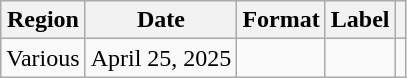<table class="wikitable sortable">
<tr>
<th>Region</th>
<th>Date</th>
<th>Format</th>
<th>Label</th>
<th></th>
</tr>
<tr>
<td>Various</td>
<td>April 25, 2025</td>
<td></td>
<td></td>
<td></td>
</tr>
</table>
